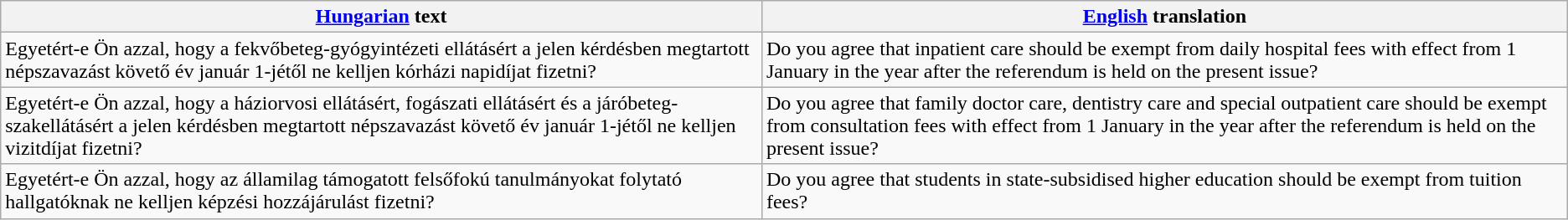<table class="wikitable">
<tr>
<th><a href='#'>Hungarian</a> text</th>
<th><a href='#'>English</a> translation</th>
</tr>
<tr>
<td>Egyetért-e Ön azzal, hogy a fekvőbeteg-gyógyintézeti ellátásért a jelen kérdésben megtartott népszavazást követő év január 1-jétől ne kelljen kórházi napidíjat fizetni?</td>
<td>Do you agree that inpatient care should be exempt from daily hospital fees with effect from 1 January in the year after the referendum is held on the present issue?</td>
</tr>
<tr>
<td>Egyetért-e Ön azzal, hogy a háziorvosi ellátásért, fogászati ellátásért és a járóbeteg-szakellátásért a jelen kérdésben megtartott népszavazást követő év január 1-jétől ne kelljen vizitdíjat fizetni?</td>
<td>Do you agree that family doctor care, dentistry care and special outpatient care should be exempt from consultation fees with effect from 1 January in the year after the referendum is held on the present issue?</td>
</tr>
<tr>
<td>Egyetért-e Ön azzal, hogy az államilag támogatott felsőfokú tanulmányokat folytató hallgatóknak ne kelljen képzési hozzájárulást fizetni?</td>
<td>Do you agree that students in state-subsidised higher education should be exempt from tuition fees?</td>
</tr>
</table>
